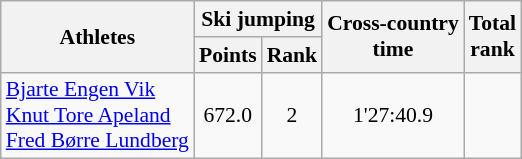<table class="wikitable" style="font-size:90%">
<tr>
<th rowspan="2">Athletes</th>
<th colspan="2">Ski jumping</th>
<th rowspan="2">Cross-country <br> time</th>
<th rowspan="2">Total <br> rank</th>
</tr>
<tr>
<th>Points</th>
<th>Rank</th>
</tr>
<tr>
<td><a href='#'>Bjarte Engen Vik</a><br><a href='#'>Knut Tore Apeland</a><br><a href='#'>Fred Børre Lundberg</a></td>
<td align=center>672.0</td>
<td align=center>2</td>
<td align=center>1'27:40.9</td>
<td align=center></td>
</tr>
</table>
